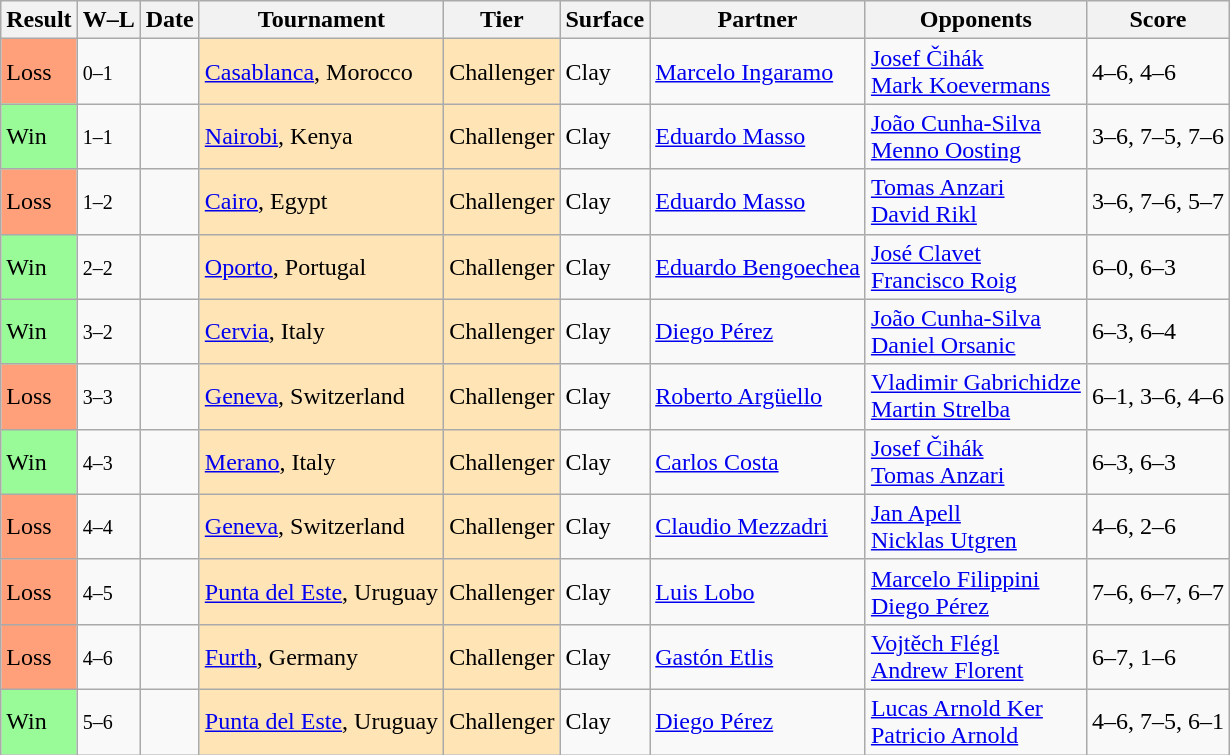<table class="sortable wikitable">
<tr>
<th>Result</th>
<th class="unsortable">W–L</th>
<th>Date</th>
<th>Tournament</th>
<th>Tier</th>
<th>Surface</th>
<th>Partner</th>
<th>Opponents</th>
<th class="unsortable">Score</th>
</tr>
<tr>
<td style="background:#ffa07a;">Loss</td>
<td><small>0–1</small></td>
<td></td>
<td style="background:moccasin;"><a href='#'>Casablanca</a>, Morocco</td>
<td style="background:moccasin;">Challenger</td>
<td>Clay</td>
<td> <a href='#'>Marcelo Ingaramo</a></td>
<td> <a href='#'>Josef Čihák</a> <br>  <a href='#'>Mark Koevermans</a></td>
<td>4–6, 4–6</td>
</tr>
<tr>
<td style="background:#98fb98;">Win</td>
<td><small>1–1</small></td>
<td></td>
<td style="background:moccasin;"><a href='#'>Nairobi</a>, Kenya</td>
<td style="background:moccasin;">Challenger</td>
<td>Clay</td>
<td> <a href='#'>Eduardo Masso</a></td>
<td> <a href='#'>João Cunha-Silva</a> <br>  <a href='#'>Menno Oosting</a></td>
<td>3–6, 7–5, 7–6</td>
</tr>
<tr>
<td style="background:#ffa07a;">Loss</td>
<td><small>1–2</small></td>
<td></td>
<td style="background:moccasin;"><a href='#'>Cairo</a>, Egypt</td>
<td style="background:moccasin;">Challenger</td>
<td>Clay</td>
<td> <a href='#'>Eduardo Masso</a></td>
<td> <a href='#'>Tomas Anzari</a> <br>  <a href='#'>David Rikl</a></td>
<td>3–6, 7–6, 5–7</td>
</tr>
<tr>
<td style="background:#98fb98;">Win</td>
<td><small>2–2</small></td>
<td></td>
<td style="background:moccasin;"><a href='#'>Oporto</a>, Portugal</td>
<td style="background:moccasin;">Challenger</td>
<td>Clay</td>
<td> <a href='#'>Eduardo Bengoechea</a></td>
<td> <a href='#'>José Clavet</a> <br>  <a href='#'>Francisco Roig</a></td>
<td>6–0, 6–3</td>
</tr>
<tr>
<td style="background:#98fb98;">Win</td>
<td><small>3–2</small></td>
<td></td>
<td style="background:moccasin;"><a href='#'>Cervia</a>, Italy</td>
<td style="background:moccasin;">Challenger</td>
<td>Clay</td>
<td> <a href='#'>Diego Pérez</a></td>
<td> <a href='#'>João Cunha-Silva</a> <br>  <a href='#'>Daniel Orsanic</a></td>
<td>6–3, 6–4</td>
</tr>
<tr>
<td style="background:#ffa07a;">Loss</td>
<td><small>3–3</small></td>
<td></td>
<td style="background:moccasin;"><a href='#'>Geneva</a>, Switzerland</td>
<td style="background:moccasin;">Challenger</td>
<td>Clay</td>
<td> <a href='#'>Roberto Argüello</a></td>
<td> <a href='#'>Vladimir Gabrichidze</a> <br>  <a href='#'>Martin Strelba</a></td>
<td>6–1, 3–6, 4–6</td>
</tr>
<tr>
<td style="background:#98fb98;">Win</td>
<td><small>4–3</small></td>
<td></td>
<td style="background:moccasin;"><a href='#'>Merano</a>, Italy</td>
<td style="background:moccasin;">Challenger</td>
<td>Clay</td>
<td> <a href='#'>Carlos Costa</a></td>
<td> <a href='#'>Josef Čihák</a> <br>  <a href='#'>Tomas Anzari</a></td>
<td>6–3, 6–3</td>
</tr>
<tr>
<td style="background:#ffa07a;">Loss</td>
<td><small>4–4</small></td>
<td></td>
<td style="background:moccasin;"><a href='#'>Geneva</a>, Switzerland</td>
<td style="background:moccasin;">Challenger</td>
<td>Clay</td>
<td> <a href='#'>Claudio Mezzadri</a></td>
<td> <a href='#'>Jan Apell</a> <br>  <a href='#'>Nicklas Utgren</a></td>
<td>4–6, 2–6</td>
</tr>
<tr>
<td style="background:#ffa07a;">Loss</td>
<td><small>4–5</small></td>
<td></td>
<td style="background:moccasin;"><a href='#'>Punta del Este</a>, Uruguay</td>
<td style="background:moccasin;">Challenger</td>
<td>Clay</td>
<td> <a href='#'>Luis Lobo</a></td>
<td> <a href='#'>Marcelo Filippini</a> <br>  <a href='#'>Diego Pérez</a></td>
<td>7–6, 6–7, 6–7</td>
</tr>
<tr>
<td style="background:#ffa07a;">Loss</td>
<td><small>4–6</small></td>
<td></td>
<td style="background:moccasin;"><a href='#'>Furth</a>, Germany</td>
<td style="background:moccasin;">Challenger</td>
<td>Clay</td>
<td> <a href='#'>Gastón Etlis</a></td>
<td> <a href='#'>Vojtěch Flégl</a> <br>  <a href='#'>Andrew Florent</a></td>
<td>6–7, 1–6</td>
</tr>
<tr>
<td style="background:#98fb98;">Win</td>
<td><small>5–6</small></td>
<td></td>
<td style="background:moccasin;"><a href='#'>Punta del Este</a>, Uruguay</td>
<td style="background:moccasin;">Challenger</td>
<td>Clay</td>
<td> <a href='#'>Diego Pérez</a></td>
<td> <a href='#'>Lucas Arnold Ker</a> <br>  <a href='#'>Patricio Arnold</a></td>
<td>4–6, 7–5, 6–1</td>
</tr>
</table>
